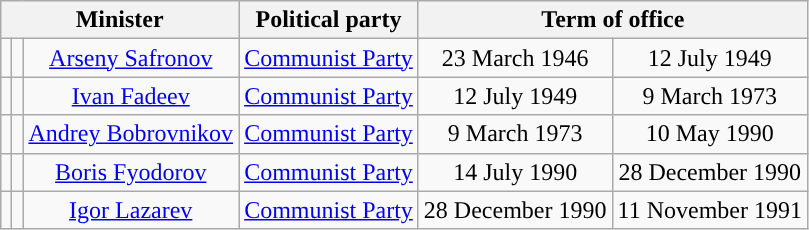<table class="wikitable" style="text-align:center;">
<tr>
<th colspan=3>Minister</th>
<th>Political party</th>
<th colspan=2>Term of office</th>
</tr>
<tr>
<td style="background: "></td>
<td></td>
<td><a href='#'>Arseny Safronov</a></td>
<td><a href='#'>Communist Party</a></td>
<td>23 March 1946</td>
<td>12 July 1949</td>
</tr>
<tr>
<td style="background: "></td>
<td></td>
<td><a href='#'>Ivan Fadeev</a></td>
<td><a href='#'>Communist Party</a></td>
<td>12 July 1949</td>
<td>9 March 1973</td>
</tr>
<tr>
<td style="background: "></td>
<td></td>
<td><a href='#'>Andrey Bobrovnikov</a></td>
<td><a href='#'>Communist Party</a></td>
<td>9 March 1973</td>
<td>10 May 1990</td>
</tr>
<tr>
<td style="background: "></td>
<td></td>
<td><a href='#'>Boris Fyodorov</a></td>
<td><a href='#'>Communist Party</a></td>
<td>14 July 1990</td>
<td>28 December 1990</td>
</tr>
<tr>
<td style="background: "></td>
<td></td>
<td><a href='#'>Igor Lazarev</a></td>
<td><a href='#'>Communist Party</a></td>
<td>28 December 1990</td>
<td>11 November 1991</td>
</tr>
</table>
